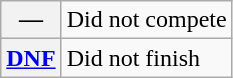<table class="wikitable">
<tr>
<th scope="row">—</th>
<td>Did not compete</td>
</tr>
<tr>
<th scope="row"><a href='#'>DNF</a></th>
<td>Did not finish</td>
</tr>
</table>
